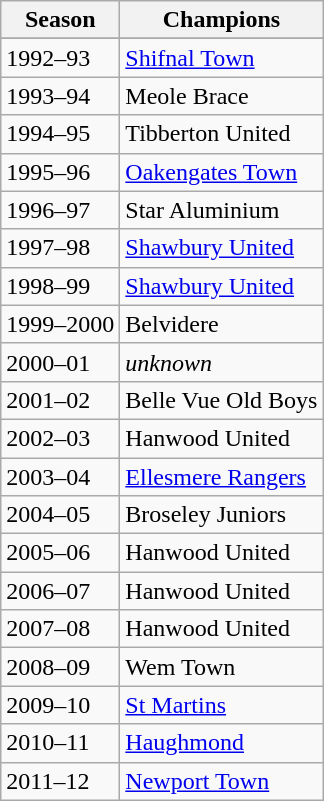<table class="wikitable" style="textalign-center">
<tr>
<th>Season</th>
<th>Champions</th>
</tr>
<tr>
</tr>
<tr>
<td>1992–93</td>
<td><a href='#'>Shifnal Town</a></td>
</tr>
<tr>
<td>1993–94</td>
<td>Meole Brace</td>
</tr>
<tr>
<td>1994–95</td>
<td>Tibberton United</td>
</tr>
<tr>
<td>1995–96</td>
<td><a href='#'>Oakengates Town</a></td>
</tr>
<tr>
<td>1996–97</td>
<td>Star Aluminium</td>
</tr>
<tr>
<td>1997–98</td>
<td><a href='#'>Shawbury United</a></td>
</tr>
<tr>
<td>1998–99</td>
<td><a href='#'>Shawbury United</a></td>
</tr>
<tr>
<td>1999–2000</td>
<td>Belvidere</td>
</tr>
<tr>
<td>2000–01</td>
<td><em>unknown</em></td>
</tr>
<tr>
<td>2001–02</td>
<td>Belle Vue Old Boys</td>
</tr>
<tr>
<td>2002–03</td>
<td>Hanwood United</td>
</tr>
<tr>
<td>2003–04</td>
<td><a href='#'>Ellesmere Rangers</a></td>
</tr>
<tr>
<td>2004–05</td>
<td>Broseley Juniors</td>
</tr>
<tr>
<td>2005–06</td>
<td>Hanwood United</td>
</tr>
<tr>
<td>2006–07</td>
<td>Hanwood United</td>
</tr>
<tr>
<td>2007–08</td>
<td>Hanwood United</td>
</tr>
<tr>
<td>2008–09</td>
<td>Wem Town</td>
</tr>
<tr>
<td>2009–10</td>
<td><a href='#'>St Martins</a></td>
</tr>
<tr>
<td>2010–11</td>
<td><a href='#'>Haughmond</a></td>
</tr>
<tr>
<td>2011–12</td>
<td><a href='#'>Newport Town</a></td>
</tr>
</table>
